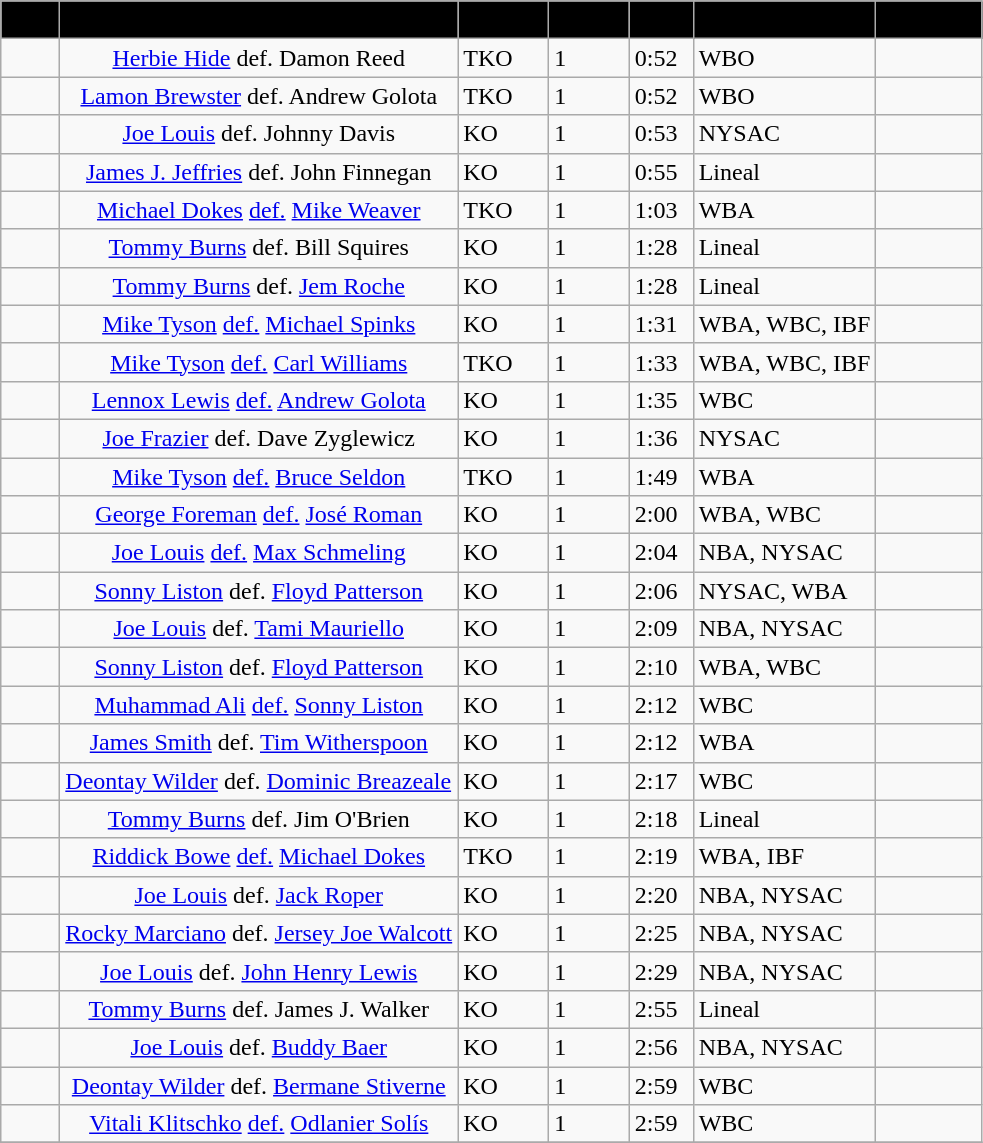<table class="wikitable sortable">
<tr>
<th style="background: #D1EEEE; background: black;« width=»10%"><span>Date</span></th>
<th style="background: #D1EEEE; background: black;« width=»10%"><span>Fight</span></th>
<th style="background: #D1EEEE; background: black;« width=»10%"><span>Method</span></th>
<th style="background: #D1EEEE; background: black;« width=»10%"><span>Round</span></th>
<th style="background: #D1EEEE; background: black;« width=»10%"><span>Time</span></th>
<th style="background: #D1EEEE; background: black;« width=»10%"><span>Title</span></th>
<th style="background: #D1EEEE; background: black;« width=»10%"><span>Source(s)</span></th>
</tr>
<tr>
<td></td>
<td align=center><a href='#'>Herbie Hide</a> def.  Damon Reed</td>
<td>TKO</td>
<td>1</td>
<td>0:52</td>
<td>WBO</td>
<td></td>
</tr>
<tr>
<td></td>
<td align=center><a href='#'>Lamon Brewster</a> def.  Andrew Golota</td>
<td>TKO</td>
<td>1</td>
<td>0:52</td>
<td>WBO</td>
<td></td>
</tr>
<tr>
<td></td>
<td align=center><a href='#'>Joe Louis</a> def.  Johnny Davis</td>
<td>KO</td>
<td>1</td>
<td>0:53</td>
<td>NYSAC</td>
<td></td>
</tr>
<tr>
<td></td>
<td align=center><a href='#'>James J. Jeffries</a> def.  John Finnegan</td>
<td>KO</td>
<td>1</td>
<td>0:55</td>
<td>Lineal</td>
<td></td>
</tr>
<tr>
<td></td>
<td align=center><a href='#'>Michael Dokes</a> <a href='#'>def.</a>  <a href='#'>Mike Weaver</a></td>
<td>TKO</td>
<td>1</td>
<td>1:03</td>
<td>WBA</td>
<td></td>
</tr>
<tr>
<td></td>
<td align=center><a href='#'>Tommy Burns</a> def.  Bill Squires</td>
<td>KO</td>
<td>1</td>
<td>1:28</td>
<td>Lineal</td>
<td></td>
</tr>
<tr>
<td></td>
<td align=center><a href='#'>Tommy Burns</a> def.  <a href='#'>Jem Roche</a></td>
<td>KO</td>
<td>1</td>
<td>1:28</td>
<td>Lineal</td>
<td></td>
</tr>
<tr>
<td></td>
<td align=center><a href='#'>Mike Tyson</a> <a href='#'>def.</a>  <a href='#'>Michael Spinks</a></td>
<td>KO</td>
<td>1</td>
<td>1:31</td>
<td>WBA, WBC, IBF</td>
<td></td>
</tr>
<tr>
<td></td>
<td align=center><a href='#'>Mike Tyson</a> <a href='#'>def.</a>  <a href='#'>Carl Williams</a></td>
<td>TKO</td>
<td>1</td>
<td>1:33</td>
<td>WBA, WBC, IBF</td>
<td></td>
</tr>
<tr>
<td></td>
<td align=center><a href='#'>Lennox Lewis</a> <a href='#'>def.</a>  <a href='#'>Andrew Golota</a></td>
<td>KO</td>
<td>1</td>
<td>1:35</td>
<td>WBC</td>
<td></td>
</tr>
<tr>
<td></td>
<td align=center><a href='#'>Joe Frazier</a> def.  Dave Zyglewicz</td>
<td>KO</td>
<td>1</td>
<td>1:36</td>
<td>NYSAC</td>
<td></td>
</tr>
<tr>
<td></td>
<td align=center><a href='#'>Mike Tyson</a> <a href='#'>def.</a>  <a href='#'>Bruce Seldon</a></td>
<td>TKO</td>
<td>1</td>
<td>1:49</td>
<td>WBA</td>
<td></td>
</tr>
<tr>
<td></td>
<td align=center><a href='#'>George Foreman</a> <a href='#'>def.</a>  <a href='#'>José Roman</a></td>
<td>KO</td>
<td>1</td>
<td>2:00</td>
<td>WBA, WBC</td>
<td></td>
</tr>
<tr>
<td></td>
<td align=center><a href='#'>Joe Louis</a> <a href='#'>def.</a>  <a href='#'>Max Schmeling</a></td>
<td>KO</td>
<td>1</td>
<td>2:04</td>
<td>NBA, NYSAC</td>
<td></td>
</tr>
<tr>
<td></td>
<td align=center><a href='#'>Sonny Liston</a> def.  <a href='#'>Floyd Patterson</a></td>
<td>KO</td>
<td>1</td>
<td>2:06</td>
<td>NYSAC, WBA</td>
<td></td>
</tr>
<tr>
<td></td>
<td align=center><a href='#'>Joe Louis</a> def.  <a href='#'>Tami Mauriello</a></td>
<td>KO</td>
<td>1</td>
<td>2:09</td>
<td>NBA, NYSAC</td>
<td></td>
</tr>
<tr>
<td></td>
<td align=center><a href='#'>Sonny Liston</a> def.  <a href='#'>Floyd Patterson</a></td>
<td>KO</td>
<td>1</td>
<td>2:10</td>
<td>WBA, WBC</td>
<td></td>
</tr>
<tr>
<td></td>
<td align=center><a href='#'>Muhammad Ali</a> <a href='#'>def.</a>  <a href='#'>Sonny Liston</a></td>
<td>KO</td>
<td>1</td>
<td>2:12</td>
<td>WBC</td>
<td></td>
</tr>
<tr>
<td></td>
<td align=center><a href='#'>James Smith</a> def.  <a href='#'>Tim Witherspoon</a></td>
<td>KO</td>
<td>1</td>
<td>2:12</td>
<td>WBA</td>
<td></td>
</tr>
<tr>
<td></td>
<td><a href='#'>Deontay Wilder</a> def.  <a href='#'>Dominic Breazeale</a><br></td>
<td>KO</td>
<td>1</td>
<td>2:17</td>
<td>WBC</td>
<td></td>
</tr>
<tr>
<td></td>
<td align=center><a href='#'>Tommy Burns</a> def.  Jim O'Brien</td>
<td>KO</td>
<td>1</td>
<td>2:18</td>
<td>Lineal</td>
<td></td>
</tr>
<tr>
<td></td>
<td align=center><a href='#'>Riddick Bowe</a> <a href='#'>def.</a>  <a href='#'>Michael Dokes</a></td>
<td>TKO</td>
<td>1</td>
<td>2:19</td>
<td>WBA, IBF</td>
<td></td>
</tr>
<tr>
<td></td>
<td align=center><a href='#'>Joe Louis</a> def.  <a href='#'>Jack Roper</a></td>
<td>KO</td>
<td>1</td>
<td>2:20</td>
<td>NBA, NYSAC</td>
<td></td>
</tr>
<tr>
<td></td>
<td align=center><a href='#'>Rocky Marciano</a> def.  <a href='#'>Jersey Joe Walcott</a></td>
<td>KO</td>
<td>1</td>
<td>2:25</td>
<td>NBA, NYSAC</td>
<td></td>
</tr>
<tr>
<td></td>
<td align=center><a href='#'>Joe Louis</a> def.  <a href='#'>John Henry Lewis</a></td>
<td>KO</td>
<td>1</td>
<td>2:29</td>
<td>NBA, NYSAC</td>
<td></td>
</tr>
<tr>
<td></td>
<td align=center><a href='#'>Tommy Burns</a> def.  James J. Walker</td>
<td>KO</td>
<td>1</td>
<td>2:55</td>
<td>Lineal</td>
<td></td>
</tr>
<tr>
<td></td>
<td align=center><a href='#'>Joe Louis</a> def.  <a href='#'>Buddy Baer</a></td>
<td>KO</td>
<td>1</td>
<td>2:56</td>
<td>NBA, NYSAC</td>
<td></td>
</tr>
<tr>
<td></td>
<td align=center><a href='#'>Deontay Wilder</a> def.  <a href='#'>Bermane Stiverne</a></td>
<td>KO</td>
<td>1</td>
<td>2:59</td>
<td>WBC</td>
<td></td>
</tr>
<tr>
<td></td>
<td align=center><a href='#'>Vitali Klitschko</a> <a href='#'>def.</a>  <a href='#'>Odlanier Solís</a></td>
<td>KO</td>
<td>1</td>
<td>2:59</td>
<td>WBC</td>
<td></td>
</tr>
<tr>
</tr>
</table>
